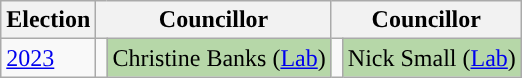<table class="wikitable">
<tr>
<th>Election</th>
<th colspan="2">Councillor</th>
<th colspan="2">Councillor</th>
</tr>
<tr>
<td><a href='#'>2023</a></td>
<td style="background-color: "></td>
<td bgcolor="#B6D7A8">Christine Banks (<a href='#'>Lab</a>)</td>
<td style="background-color: "></td>
<td bgcolor="#B6D7A8">Nick Small (<a href='#'>Lab</a>)</td>
</tr>
</table>
